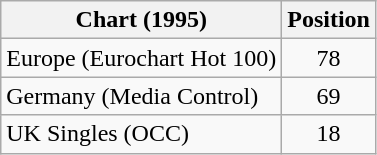<table class="wikitable sortable">
<tr>
<th>Chart (1995)</th>
<th>Position</th>
</tr>
<tr>
<td>Europe (Eurochart Hot 100)</td>
<td align="center">78</td>
</tr>
<tr>
<td>Germany (Media Control)</td>
<td align="center">69</td>
</tr>
<tr>
<td>UK Singles (OCC)</td>
<td align="center">18</td>
</tr>
</table>
